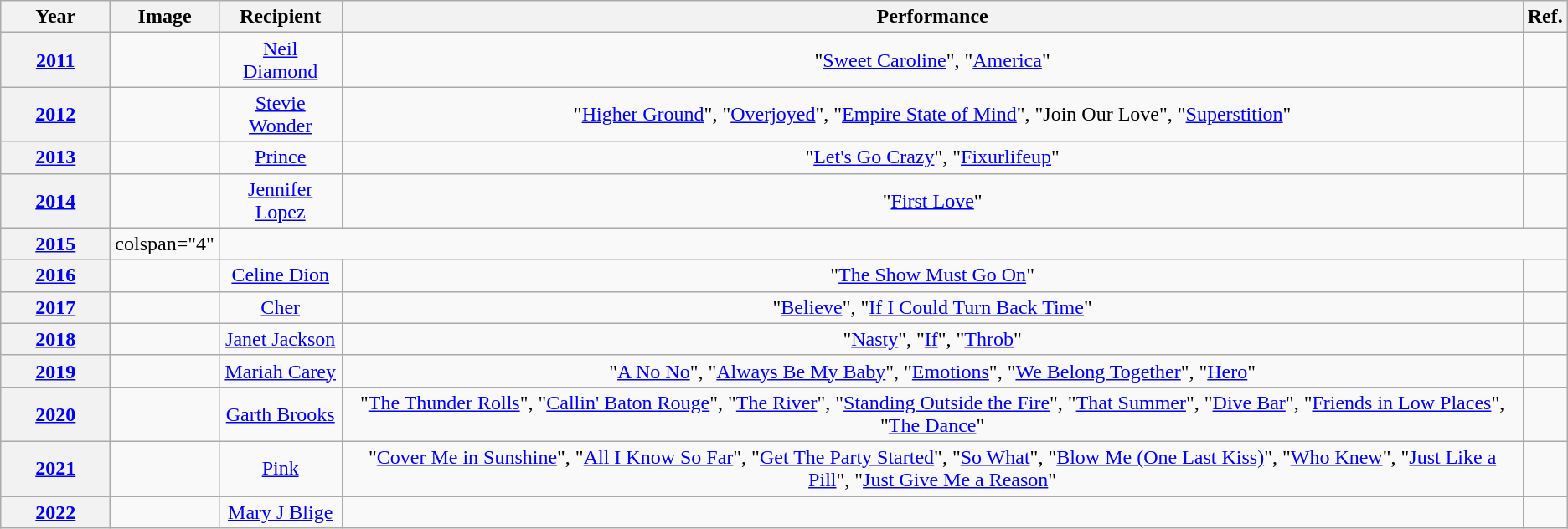<table class="wikitable plainrowheaders sortable" style="text-align:center;">
<tr>
<th scope="col" style="width:5em;">Year</th>
<th scope="col">Image</th>
<th scope="col">Recipient</th>
<th scope="col">Performance</th>
<th scope="col" class="unsortable">Ref.</th>
</tr>
<tr>
<th scope="row" style="text-align:center;"><a href='#'>2011</a></th>
<td></td>
<td><a href='#'>Neil Diamond</a></td>
<td>"<a href='#'>Sweet Caroline</a>", "<a href='#'>America</a>"</td>
<td></td>
</tr>
<tr>
<th scope="row" style="text-align:center;"><a href='#'>2012</a></th>
<td></td>
<td><a href='#'>Stevie Wonder</a></td>
<td>"<a href='#'>Higher Ground</a>", "<a href='#'>Overjoyed</a>", "<a href='#'>Empire State of Mind</a>", "Join Our Love", "<a href='#'>Superstition</a>"</td>
<td></td>
</tr>
<tr>
<th scope="row" style="text-align:center;"><a href='#'>2013</a></th>
<td></td>
<td><a href='#'>Prince</a></td>
<td>"<a href='#'>Let's Go Crazy</a>", "<a href='#'>Fixurlifeup</a>"</td>
<td></td>
</tr>
<tr>
<th scope="row" style="text-align:center;"><a href='#'>2014</a></th>
<td></td>
<td><a href='#'>Jennifer Lopez</a></td>
<td>"<a href='#'>First Love</a>"</td>
<td></td>
</tr>
<tr>
<th scope="row" style="text-align:center;"><a href='#'>2015</a></th>
<td>colspan="4" </td>
</tr>
<tr>
<th scope="row" style="text-align:center;"><a href='#'>2016</a></th>
<td></td>
<td><a href='#'>Celine Dion</a></td>
<td>"<a href='#'>The Show Must Go On</a>"</td>
<td></td>
</tr>
<tr>
<th scope="row" style="text-align:center;"><a href='#'>2017</a></th>
<td></td>
<td><a href='#'>Cher</a></td>
<td>"<a href='#'>Believe</a>", "<a href='#'>If I Could Turn Back Time</a>"</td>
<td></td>
</tr>
<tr>
<th scope="row" style="text-align:center;"><a href='#'>2018</a></th>
<td></td>
<td><a href='#'>Janet Jackson</a></td>
<td>"<a href='#'>Nasty</a>", "<a href='#'>If</a>", "<a href='#'>Throb</a>"</td>
<td></td>
</tr>
<tr>
<th scope="row" style="text-align:center;"><a href='#'>2019</a></th>
<td></td>
<td><a href='#'>Mariah Carey</a></td>
<td>"<a href='#'>A No No</a>", "<a href='#'>Always Be My Baby</a>", "<a href='#'>Emotions</a>", "<a href='#'>We Belong Together</a>", "<a href='#'>Hero</a>"</td>
<td></td>
</tr>
<tr>
<th scope="row" style="text-align:center;"><a href='#'>2020</a></th>
<td></td>
<td><a href='#'>Garth Brooks</a></td>
<td>"<a href='#'>The Thunder Rolls</a>", "<a href='#'>Callin' Baton Rouge</a>", "<a href='#'>The River</a>", "<a href='#'>Standing Outside the Fire</a>", "<a href='#'>That Summer</a>", "<a href='#'>Dive Bar</a>", "<a href='#'>Friends in Low Places</a>", "<a href='#'>The Dance</a>"</td>
<td></td>
</tr>
<tr>
<th scope="row" style="text-align:center;"><a href='#'>2021</a></th>
<td></td>
<td><a href='#'>Pink</a></td>
<td>"<a href='#'>Cover Me in Sunshine</a>", "<a href='#'>All I Know So Far</a>", "<a href='#'>Get The Party Started</a>", "<a href='#'>So What</a>", "<a href='#'>Blow Me (One Last Kiss)</a>", "<a href='#'>Who Knew</a>", "<a href='#'>Just Like a Pill</a>", "<a href='#'>Just Give Me a Reason</a>"</td>
<td></td>
</tr>
<tr>
<th scope="row" style="text-align:center;"><a href='#'>2022</a></th>
<td></td>
<td><a href='#'>Mary J Blige</a></td>
<td></td>
<td></td>
</tr>
</table>
